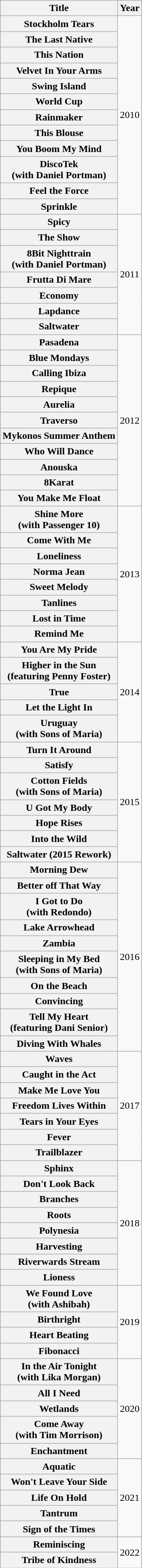<table class="wikitable plainrowheaders" style="text-align:center;">
<tr>
<th scope="col">Title</th>
<th scope="col">Year</th>
</tr>
<tr>
<th scope="row">Stockholm Tears</th>
<td rowspan="12">2010</td>
</tr>
<tr>
<th scope="row">The Last Native</th>
</tr>
<tr>
<th scope="row">This Nation</th>
</tr>
<tr>
<th scope="row">Velvet In Your Arms</th>
</tr>
<tr>
<th scope="row">Swing Island</th>
</tr>
<tr>
<th scope="row">World Cup</th>
</tr>
<tr>
<th scope="row">Rainmaker</th>
</tr>
<tr>
<th scope="row">This Blouse</th>
</tr>
<tr>
<th scope="row">You Boom My Mind</th>
</tr>
<tr>
<th scope="row">DiscoTek<br><span>(with Daniel Portman)</span></th>
</tr>
<tr>
<th scope="row">Feel the Force</th>
</tr>
<tr>
<th scope="row">Sprinkle</th>
</tr>
<tr>
<th scope="row">Spicy</th>
<td rowspan="7">2011</td>
</tr>
<tr>
<th scope="row">The Show</th>
</tr>
<tr>
<th scope="row">8Bit Nighttrain<br><span>(with Daniel Portman)</span></th>
</tr>
<tr>
<th scope="row">Frutta Di Mare</th>
</tr>
<tr>
<th scope="row">Economy</th>
</tr>
<tr>
<th scope="row">Lapdance</th>
</tr>
<tr>
<th scope="row">Saltwater</th>
</tr>
<tr>
<th scope="row">Pasadena</th>
<td rowspan="11">2012</td>
</tr>
<tr>
<th scope="row">Blue Mondays</th>
</tr>
<tr>
<th scope="row">Calling Ibiza</th>
</tr>
<tr>
<th scope="row">Repique</th>
</tr>
<tr>
<th scope="row">Aurelia</th>
</tr>
<tr>
<th scope="row">Traverso</th>
</tr>
<tr>
<th scope="row">Mykonos Summer Anthem</th>
</tr>
<tr>
<th scope="row">Who Will Dance</th>
</tr>
<tr>
<th scope="row">Anouska</th>
</tr>
<tr>
<th scope="row">8Karat</th>
</tr>
<tr>
<th scope="row">You Make Me Float</th>
</tr>
<tr>
<th scope="row">Shine More<br><span>(with Passenger 10)</span></th>
<td rowspan="8">2013</td>
</tr>
<tr>
<th scope="row">Come With Me</th>
</tr>
<tr>
<th scope="row">Loneliness</th>
</tr>
<tr>
<th scope="row">Norma Jean</th>
</tr>
<tr>
<th scope="row">Sweet Melody</th>
</tr>
<tr>
<th scope="row">Tanlines</th>
</tr>
<tr>
<th scope="row">Lost in Time</th>
</tr>
<tr>
<th scope="row">Remind Me</th>
</tr>
<tr>
<th scope="row">You Are My Pride</th>
<td rowspan="5">2014</td>
</tr>
<tr>
<th scope="row">Higher in the Sun<br><span>(featuring Penny Foster)</span></th>
</tr>
<tr>
<th scope="row">True</th>
</tr>
<tr>
<th scope="row">Let the Light In</th>
</tr>
<tr>
<th scope="row">Uruguay<br><span>(with Sons of Maria)</span></th>
</tr>
<tr>
<th scope="row">Turn It Around</th>
<td rowspan="7">2015</td>
</tr>
<tr>
<th scope="row">Satisfy</th>
</tr>
<tr>
<th scope="row">Cotton Fields<br><span>(with Sons of Maria)</span></th>
</tr>
<tr>
<th scope="row">U Got My Body</th>
</tr>
<tr>
<th scope="row">Hope Rises</th>
</tr>
<tr>
<th scope="row">Into the Wild</th>
</tr>
<tr>
<th scope="row">Saltwater (2015 Rework)</th>
</tr>
<tr>
<th scope="row">Morning Dew</th>
<td rowspan="10">2016</td>
</tr>
<tr>
<th scope="row">Better off That Way</th>
</tr>
<tr>
<th scope="row">I Got to Do<br><span>(with Redondo)</span></th>
</tr>
<tr>
<th scope="row">Lake Arrowhead</th>
</tr>
<tr>
<th scope="row">Zambia</th>
</tr>
<tr>
<th scope="row">Sleeping in My Bed<br><span>(with Sons of Maria)</span></th>
</tr>
<tr>
<th scope="row">On the Beach</th>
</tr>
<tr>
<th scope="row">Convincing</th>
</tr>
<tr>
<th scope="row">Tell My Heart<br><span>(featuring Dani Senior)</span></th>
</tr>
<tr>
<th scope="row">Diving With Whales</th>
</tr>
<tr>
<th scope="row">Waves</th>
<td rowspan="7">2017</td>
</tr>
<tr>
<th scope="row">Caught in the Act</th>
</tr>
<tr>
<th scope="row">Make Me Love You</th>
</tr>
<tr>
<th scope="row">Freedom Lives Within</th>
</tr>
<tr>
<th scope="row">Tears in Your Eyes</th>
</tr>
<tr>
<th scope="row">Fever</th>
</tr>
<tr>
<th scope="row">Trailblazer</th>
</tr>
<tr>
<th scope="row">Sphinx</th>
<td rowspan="8">2018</td>
</tr>
<tr>
<th scope="row">Don't Look Back</th>
</tr>
<tr>
<th scope="row">Branches</th>
</tr>
<tr>
<th scope="row">Roots</th>
</tr>
<tr>
<th scope="row">Polynesia</th>
</tr>
<tr>
<th scope="row">Harvesting</th>
</tr>
<tr>
<th scope="row">Riverwards Stream</th>
</tr>
<tr>
<th scope="row">Lioness</th>
</tr>
<tr>
<th scope="row">We Found Love<br><span>(with Ashibah)</span></th>
<td rowspan="4">2019</td>
</tr>
<tr>
<th scope="row">Birthright</th>
</tr>
<tr>
<th scope="row">Heart Beating</th>
</tr>
<tr>
<th scope="row">Fibonacci</th>
</tr>
<tr>
<th scope="row">In the Air Tonight <br><span>(with Lika Morgan)</span></th>
<td rowspan="5">2020</td>
</tr>
<tr>
<th scope="row">All I Need</th>
</tr>
<tr>
<th scope="row">Wetlands</th>
</tr>
<tr>
<th scope="row">Come Away <br><span>(with Tim Morrison)</span></th>
</tr>
<tr>
<th scope="row">Enchantment</th>
</tr>
<tr>
<th scope="row">Aquatic</th>
<td rowspan="5">2021</td>
</tr>
<tr>
<th scope="row">Won't Leave Your Side</th>
</tr>
<tr>
<th scope="row">Life On Hold</th>
</tr>
<tr>
<th scope="row">Tantrum</th>
</tr>
<tr>
<th scope="row">Sign of the Times</th>
</tr>
<tr>
<th scope="row">Reminiscing</th>
<td rowspan="2">2022</td>
</tr>
<tr>
<th scope="row">Tribe of Kindness</th>
</tr>
</table>
